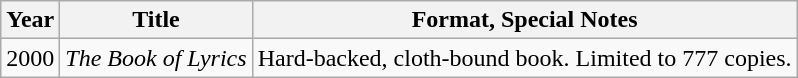<table class="wikitable">
<tr>
<th>Year</th>
<th>Title</th>
<th>Format, Special Notes</th>
</tr>
<tr>
<td>2000</td>
<td><em>The Book of Lyrics</em></td>
<td>Hard-backed, cloth-bound book. Limited to 777 copies.</td>
</tr>
</table>
